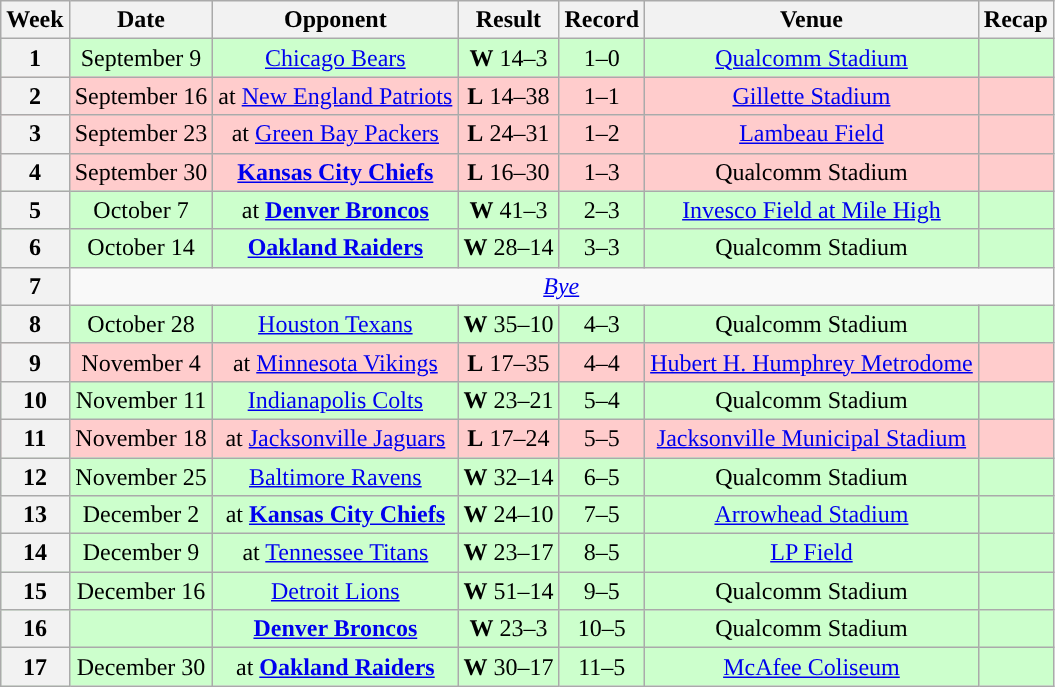<table class="wikitable" style="align=center">
<tr>
<th>Week</th>
<th>Date</th>
<th>Opponent</th>
<th>Result</th>
<th>Record</th>
<th>Venue</th>
<th>Recap</th>
</tr>
<tr align="center" bgcolor="#cfc">
<th>1</th>
<td>September 9</td>
<td><a href='#'>Chicago Bears</a></td>
<td><strong>W</strong> 14–3</td>
<td>1–0</td>
<td><a href='#'>Qualcomm Stadium</a></td>
<td></td>
</tr>
<tr align="center" bgcolor="#fcc">
<th>2</th>
<td>September 16</td>
<td>at <a href='#'>New England Patriots</a></td>
<td><strong>L</strong> 14–38</td>
<td>1–1</td>
<td><a href='#'>Gillette Stadium</a></td>
<td></td>
</tr>
<tr align="center" bgcolor="#fcc">
<th>3</th>
<td>September 23</td>
<td>at <a href='#'>Green Bay Packers</a></td>
<td><strong>L</strong> 24–31</td>
<td>1–2</td>
<td><a href='#'>Lambeau Field</a></td>
<td></td>
</tr>
<tr align="center" bgcolor="#fcc">
<th>4</th>
<td>September 30</td>
<td><strong><a href='#'>Kansas City Chiefs</a></strong></td>
<td><strong>L</strong> 16–30</td>
<td>1–3</td>
<td>Qualcomm Stadium</td>
<td></td>
</tr>
<tr align="center" bgcolor="#cfc">
<th>5</th>
<td>October 7</td>
<td>at <strong><a href='#'>Denver Broncos</a></strong></td>
<td><strong>W</strong> 41–3</td>
<td>2–3</td>
<td><a href='#'>Invesco Field at Mile High</a></td>
<td></td>
</tr>
<tr align="center" bgcolor="#cfc">
<th>6</th>
<td>October 14</td>
<td><strong><a href='#'>Oakland Raiders</a></strong></td>
<td><strong>W</strong> 28–14</td>
<td>3–3</td>
<td>Qualcomm Stadium</td>
<td></td>
</tr>
<tr align="center">
<th>7</th>
<td colspan="7" align="center"><em><a href='#'>Bye</a></em></td>
</tr>
<tr align="center" bgcolor="#cfc">
<th>8</th>
<td>October 28</td>
<td><a href='#'>Houston Texans</a></td>
<td><strong>W</strong> 35–10</td>
<td>4–3</td>
<td>Qualcomm Stadium</td>
<td></td>
</tr>
<tr align="center" bgcolor="#fcc">
<th>9</th>
<td>November 4</td>
<td>at <a href='#'>Minnesota Vikings</a></td>
<td><strong>L</strong> 17–35</td>
<td>4–4</td>
<td><a href='#'>Hubert H. Humphrey Metrodome</a></td>
<td></td>
</tr>
<tr align="center" bgcolor="#cfc">
<th>10</th>
<td>November 11</td>
<td><a href='#'>Indianapolis Colts</a></td>
<td><strong>W</strong> 23–21</td>
<td>5–4</td>
<td>Qualcomm Stadium</td>
<td></td>
</tr>
<tr align="center" bgcolor="#fcc">
<th>11</th>
<td>November 18</td>
<td>at <a href='#'>Jacksonville Jaguars</a></td>
<td><strong>L</strong> 17–24</td>
<td>5–5</td>
<td><a href='#'>Jacksonville Municipal Stadium</a></td>
<td></td>
</tr>
<tr align="center" bgcolor="#cfc">
<th>12</th>
<td>November 25</td>
<td><a href='#'>Baltimore Ravens</a></td>
<td><strong>W</strong> 32–14</td>
<td>6–5</td>
<td>Qualcomm Stadium</td>
<td></td>
</tr>
<tr align="center" bgcolor="#cfc">
<th>13</th>
<td>December 2</td>
<td>at <strong><a href='#'>Kansas City Chiefs</a></strong></td>
<td><strong>W</strong> 24–10</td>
<td>7–5</td>
<td><a href='#'>Arrowhead Stadium</a></td>
<td></td>
</tr>
<tr align="center" bgcolor="#cfc">
<th>14</th>
<td>December 9</td>
<td>at <a href='#'>Tennessee Titans</a></td>
<td><strong>W</strong> 23–17 </td>
<td>8–5</td>
<td><a href='#'>LP Field</a></td>
<td></td>
</tr>
<tr align="center" bgcolor="#cfc">
<th>15</th>
<td>December 16</td>
<td><a href='#'>Detroit Lions</a></td>
<td><strong>W</strong> 51–14</td>
<td>9–5</td>
<td>Qualcomm Stadium</td>
<td></td>
</tr>
<tr align="center" bgcolor="#cfc">
<th>16</th>
<td></td>
<td><strong><a href='#'>Denver Broncos</a></strong></td>
<td><strong>W</strong> 23–3</td>
<td>10–5</td>
<td>Qualcomm Stadium</td>
<td></td>
</tr>
<tr align="center" bgcolor="#cfc">
<th>17</th>
<td>December 30</td>
<td>at <strong><a href='#'>Oakland Raiders</a></strong></td>
<td><strong>W</strong> 30–17</td>
<td>11–5</td>
<td><a href='#'>McAfee Coliseum</a></td>
<td></td>
</tr>
</table>
